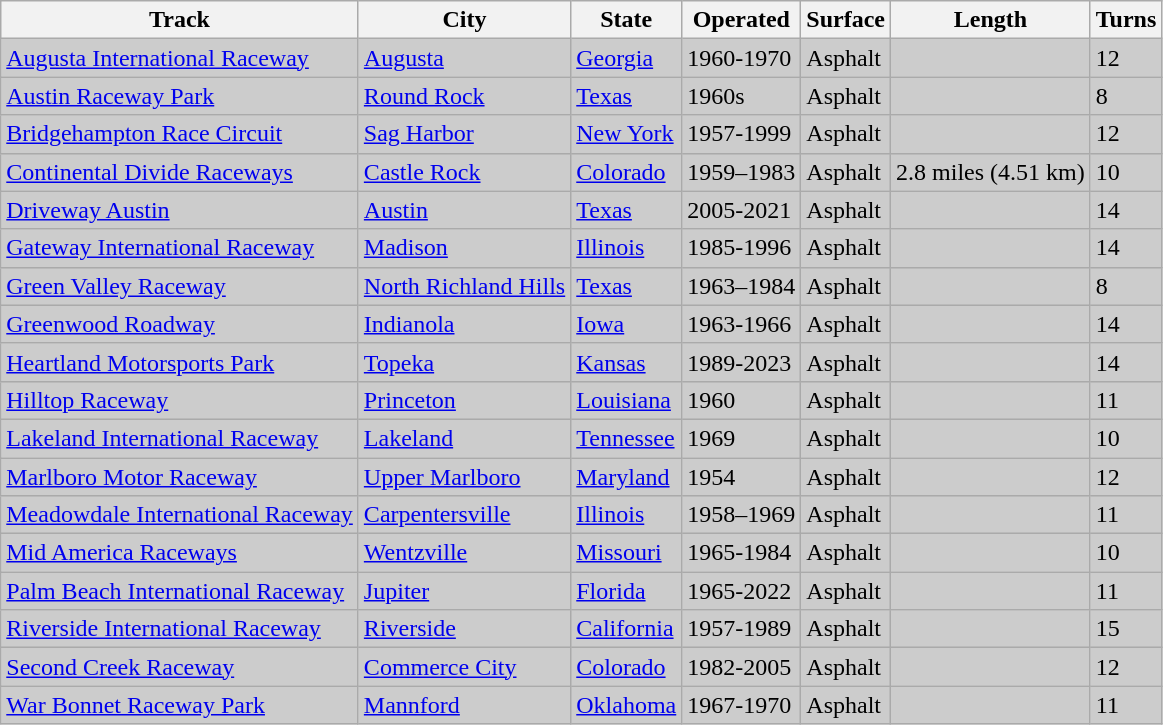<table class="wikitable sortable">
<tr>
<th>Track</th>
<th>City</th>
<th>State</th>
<th>Operated</th>
<th>Surface</th>
<th>Length</th>
<th>Turns</th>
</tr>
<tr style="background:#CCCCCC;">
<td><a href='#'>Augusta International Raceway</a></td>
<td><a href='#'>Augusta</a></td>
<td><a href='#'>Georgia</a></td>
<td>1960-1970</td>
<td>Asphalt</td>
<td></td>
<td>12</td>
</tr>
<tr style="background:#CCCCCC;">
<td><a href='#'>Austin Raceway Park</a></td>
<td><a href='#'>Round Rock</a></td>
<td><a href='#'>Texas</a></td>
<td>1960s</td>
<td>Asphalt</td>
<td></td>
<td>8</td>
</tr>
<tr style="background:#CCCCCC;">
<td><a href='#'>Bridgehampton Race Circuit</a></td>
<td><a href='#'>Sag Harbor</a></td>
<td><a href='#'>New York</a></td>
<td>1957-1999</td>
<td>Asphalt</td>
<td></td>
<td>12</td>
</tr>
<tr style="background:#CCCCCC;">
<td><a href='#'>Continental Divide Raceways</a></td>
<td><a href='#'>Castle Rock</a></td>
<td><a href='#'>Colorado</a></td>
<td>1959–1983</td>
<td>Asphalt</td>
<td>2.8 miles (4.51 km)</td>
<td>10</td>
</tr>
<tr style="background:#CCCCCC;">
<td><a href='#'>Driveway Austin</a></td>
<td><a href='#'>Austin</a></td>
<td><a href='#'>Texas</a></td>
<td>2005-2021</td>
<td>Asphalt</td>
<td></td>
<td>14</td>
</tr>
<tr style="background:#CCCCCC;">
<td><a href='#'>Gateway International Raceway</a></td>
<td><a href='#'>Madison</a></td>
<td><a href='#'>Illinois</a></td>
<td>1985-1996</td>
<td>Asphalt</td>
<td></td>
<td>14</td>
</tr>
<tr style="background:#CCCCCC;">
<td><a href='#'>Green Valley Raceway</a></td>
<td><a href='#'>North Richland Hills</a></td>
<td><a href='#'>Texas</a></td>
<td>1963–1984</td>
<td>Asphalt</td>
<td></td>
<td>8</td>
</tr>
<tr style="background:#CCCCCC;">
<td><a href='#'>Greenwood Roadway</a></td>
<td><a href='#'>Indianola</a></td>
<td><a href='#'>Iowa</a></td>
<td>1963-1966</td>
<td>Asphalt</td>
<td></td>
<td>14</td>
</tr>
<tr style="background:#CCCCCC;">
<td><a href='#'>Heartland Motorsports Park</a></td>
<td><a href='#'>Topeka</a></td>
<td><a href='#'>Kansas</a></td>
<td>1989-2023</td>
<td>Asphalt</td>
<td></td>
<td>14</td>
</tr>
<tr style="background:#CCCCCC;">
<td><a href='#'>Hilltop Raceway</a></td>
<td><a href='#'>Princeton</a></td>
<td><a href='#'>Louisiana</a></td>
<td>1960</td>
<td>Asphalt</td>
<td></td>
<td>11</td>
</tr>
<tr style="background:#CCCCCC;">
<td><a href='#'>Lakeland International Raceway</a></td>
<td><a href='#'>Lakeland</a></td>
<td><a href='#'>Tennessee</a></td>
<td>1969</td>
<td>Asphalt</td>
<td></td>
<td>10</td>
</tr>
<tr style="background:#CCCCCC;">
<td><a href='#'>Marlboro Motor Raceway</a></td>
<td><a href='#'>Upper Marlboro</a></td>
<td><a href='#'>Maryland</a></td>
<td>1954</td>
<td>Asphalt</td>
<td></td>
<td>12</td>
</tr>
<tr style="background:#CCCCCC;">
<td><a href='#'>Meadowdale International Raceway</a></td>
<td><a href='#'>Carpentersville</a></td>
<td><a href='#'>Illinois</a></td>
<td>1958–1969</td>
<td>Asphalt</td>
<td></td>
<td>11</td>
</tr>
<tr style="background:#CCCCCC;">
<td><a href='#'>Mid America Raceways</a></td>
<td><a href='#'>Wentzville</a></td>
<td><a href='#'>Missouri</a></td>
<td>1965-1984</td>
<td>Asphalt</td>
<td></td>
<td>10</td>
</tr>
<tr style="background:#CCCCCC;">
<td><a href='#'>Palm Beach International Raceway</a></td>
<td><a href='#'>Jupiter</a></td>
<td><a href='#'>Florida</a></td>
<td>1965-2022</td>
<td>Asphalt</td>
<td></td>
<td>11</td>
</tr>
<tr style="background:#CCCCCC;">
<td><a href='#'>Riverside International Raceway</a></td>
<td><a href='#'>Riverside</a></td>
<td><a href='#'>California</a></td>
<td>1957-1989</td>
<td>Asphalt</td>
<td></td>
<td>15</td>
</tr>
<tr style="background:#CCCCCC;">
<td><a href='#'>Second Creek Raceway</a></td>
<td><a href='#'>Commerce City</a></td>
<td><a href='#'>Colorado</a></td>
<td>1982-2005</td>
<td>Asphalt</td>
<td></td>
<td>12</td>
</tr>
<tr style="background:#CCCCCC;">
<td><a href='#'>War Bonnet Raceway Park</a></td>
<td><a href='#'>Mannford</a></td>
<td><a href='#'>Oklahoma</a></td>
<td>1967-1970</td>
<td>Asphalt</td>
<td></td>
<td>11</td>
</tr>
</table>
